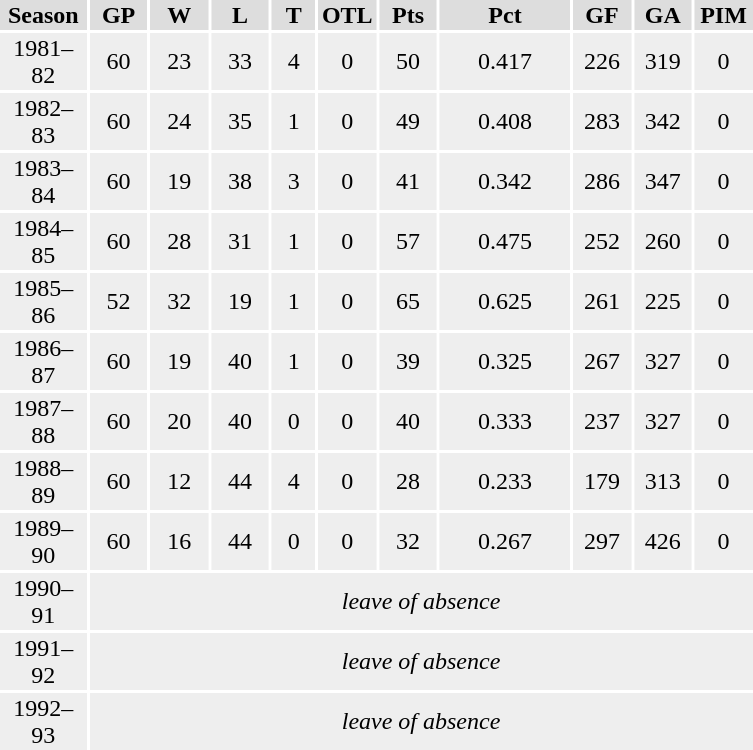<table style="width:40%">
<tr bgcolor="#dddddd">
<th width="12%">Season</th>
<th width="8%">GP</th>
<th width="8%">W</th>
<th width="8%">L</th>
<th>T</th>
<th width="8%">OTL</th>
<th width="8%">Pts</th>
<th>Pct</th>
<th width="8%">GF</th>
<th width="8%">GA</th>
<th width="8%">PIM</th>
</tr>
<tr align="center" bgcolor="#eeeeee">
<td>1981–82</td>
<td>60</td>
<td>23</td>
<td>33</td>
<td>4</td>
<td>0</td>
<td>50</td>
<td>0.417</td>
<td>226</td>
<td>319</td>
<td>0</td>
</tr>
<tr align="center" bgcolor="#eeeeee">
<td>1982–83</td>
<td>60</td>
<td>24</td>
<td>35</td>
<td>1</td>
<td>0</td>
<td>49</td>
<td>0.408</td>
<td>283</td>
<td>342</td>
<td>0</td>
</tr>
<tr align="center" bgcolor="#eeeeee">
<td>1983–84</td>
<td>60</td>
<td>19</td>
<td>38</td>
<td>3</td>
<td>0</td>
<td>41</td>
<td>0.342</td>
<td>286</td>
<td>347</td>
<td>0</td>
</tr>
<tr align="center" bgcolor="#eeeeee">
<td>1984–85</td>
<td>60</td>
<td>28</td>
<td>31</td>
<td>1</td>
<td>0</td>
<td>57</td>
<td>0.475</td>
<td>252</td>
<td>260</td>
<td>0</td>
</tr>
<tr align="center" bgcolor="#eeeeee">
<td>1985–86</td>
<td>52</td>
<td>32</td>
<td>19</td>
<td>1</td>
<td>0</td>
<td>65</td>
<td>0.625</td>
<td>261</td>
<td>225</td>
<td>0</td>
</tr>
<tr align="center" bgcolor="#eeeeee">
<td>1986–87</td>
<td>60</td>
<td>19</td>
<td>40</td>
<td>1</td>
<td>0</td>
<td>39</td>
<td>0.325</td>
<td>267</td>
<td>327</td>
<td>0</td>
</tr>
<tr align="center" bgcolor="#eeeeee">
<td>1987–88</td>
<td>60</td>
<td>20</td>
<td>40</td>
<td>0</td>
<td>0</td>
<td>40</td>
<td>0.333</td>
<td>237</td>
<td>327</td>
<td>0</td>
</tr>
<tr align="center" bgcolor="#eeeeee">
<td>1988–89</td>
<td>60</td>
<td>12</td>
<td>44</td>
<td>4</td>
<td>0</td>
<td>28</td>
<td>0.233</td>
<td>179</td>
<td>313</td>
<td>0</td>
</tr>
<tr align="center" bgcolor="#eeeeee">
<td>1989–90</td>
<td>60</td>
<td>16</td>
<td>44</td>
<td>0</td>
<td>0</td>
<td>32</td>
<td>0.267</td>
<td>297</td>
<td>426</td>
<td>0</td>
</tr>
<tr align="center" bgcolor="#eeeeee">
<td>1990–91</td>
<td colspan=10><em>leave of absence</em></td>
</tr>
<tr align="center" bgcolor="#eeeeee">
<td>1991–92</td>
<td colspan=10><em>leave of absence</em></td>
</tr>
<tr align="center" bgcolor="#eeeeee">
<td>1992–93</td>
<td colspan=10><em>leave of absence</em></td>
</tr>
<tr align="center" bgcolor="#eeeeee">
</tr>
</table>
